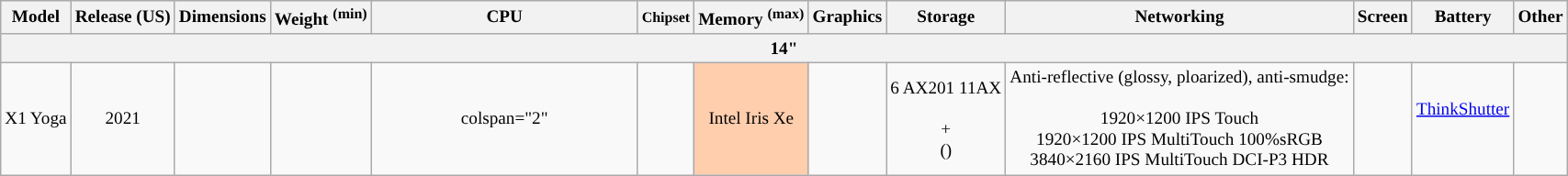<table class="wikitable" style="font-size: 80%; text-align: center; min-width: 80%;">
<tr>
<th>Model</th>
<th>Release (US)</th>
<th>Dimensions</th>
<th>Weight <sup>(min)</sup></th>
<th style="width:17%">CPU</th>
<th><small>Chipset</small></th>
<th>Memory <sup>(max)</sup></th>
<th>Graphics</th>
<th>Storage</th>
<th>Networking</th>
<th>Screen</th>
<th>Battery</th>
<th>Other</th>
</tr>
<tr>
<th colspan=13>14"</th>
</tr>
<tr>
<td>X1 Yoga </td>
<td>2021</td>
<td></td>
<td></td>
<td>colspan="2" </td>
<td></td>
<td style="background:#ffcead;">Intel Iris Xe</td>
<td></td>
<td> 6 AX201 11AX <br> <br>+  <br>()<br><small></small></td>
<td style="background:">Anti-reflective (glossy, ploarized), anti-smudge: <br><br>1920×1200 IPS Touch<br>
1920×1200 IPS MultiTouch 100%sRGB<br>
3840×2160 IPS MultiTouch DCI-P3 HDR</td>
<td></td>
<td><a href='#'>ThinkShutter</a><br><br></td>
</tr>
</table>
